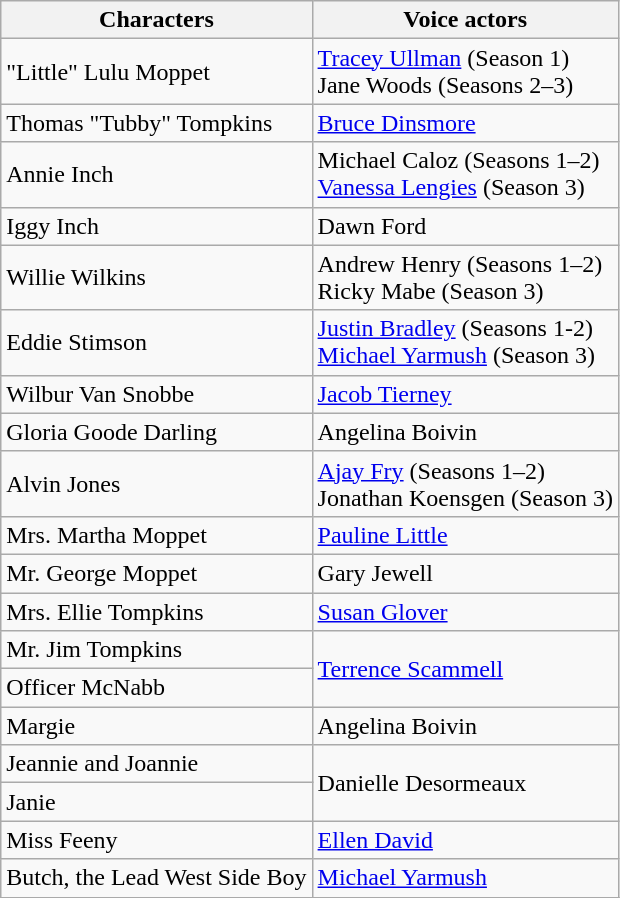<table class="wikitable">
<tr>
<th>Characters</th>
<th>Voice actors</th>
</tr>
<tr>
<td>"Little" Lulu Moppet</td>
<td><a href='#'>Tracey Ullman</a> (Season 1)<br>Jane Woods (Seasons 2–3)</td>
</tr>
<tr>
<td>Thomas "Tubby" Tompkins</td>
<td><a href='#'>Bruce Dinsmore</a></td>
</tr>
<tr>
<td>Annie Inch</td>
<td>Michael Caloz (Seasons 1–2)<br><a href='#'>Vanessa Lengies</a> (Season 3)</td>
</tr>
<tr>
<td>Iggy Inch</td>
<td>Dawn Ford</td>
</tr>
<tr>
<td>Willie Wilkins</td>
<td>Andrew Henry (Seasons 1–2)<br>Ricky Mabe (Season 3)</td>
</tr>
<tr>
<td>Eddie Stimson</td>
<td><a href='#'>Justin Bradley</a> (Seasons 1-2)<br><a href='#'>Michael Yarmush</a> (Season 3)</td>
</tr>
<tr>
<td>Wilbur Van Snobbe</td>
<td><a href='#'>Jacob Tierney</a></td>
</tr>
<tr>
<td>Gloria Goode Darling</td>
<td>Angelina Boivin</td>
</tr>
<tr>
<td>Alvin Jones</td>
<td><a href='#'>Ajay Fry</a> (Seasons 1–2)<br>Jonathan Koensgen (Season 3)</td>
</tr>
<tr>
<td>Mrs. Martha Moppet</td>
<td><a href='#'>Pauline Little</a></td>
</tr>
<tr>
<td>Mr. George Moppet</td>
<td>Gary Jewell</td>
</tr>
<tr>
<td>Mrs. Ellie Tompkins</td>
<td><a href='#'>Susan Glover</a></td>
</tr>
<tr>
<td>Mr. Jim Tompkins</td>
<td rowspan="2"><a href='#'>Terrence Scammell</a></td>
</tr>
<tr>
<td>Officer McNabb</td>
</tr>
<tr>
<td>Margie</td>
<td colspan="3">Angelina Boivin</td>
</tr>
<tr>
<td>Jeannie and Joannie</td>
<td rowspan="2">Danielle Desormeaux</td>
</tr>
<tr>
<td>Janie</td>
</tr>
<tr>
<td>Miss Feeny</td>
<td><a href='#'>Ellen David</a></td>
</tr>
<tr>
<td>Butch, the Lead West Side Boy</td>
<td><a href='#'>Michael Yarmush</a></td>
</tr>
<tr>
</tr>
</table>
